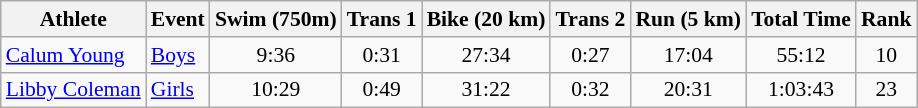<table class="wikitable" style="font-size:90%;">
<tr>
<th>Athlete</th>
<th>Event</th>
<th>Swim (750m)</th>
<th>Trans 1</th>
<th>Bike (20 km)</th>
<th>Trans 2</th>
<th>Run (5 km)</th>
<th>Total Time</th>
<th>Rank</th>
</tr>
<tr align=center>
<td align=left><a href='#'>Calum Young</a></td>
<td align=left><a href='#'>Boys</a></td>
<td>9:36</td>
<td>0:31</td>
<td>27:34</td>
<td>0:27</td>
<td>17:04</td>
<td>55:12</td>
<td>10</td>
</tr>
<tr align=center>
<td align=left><a href='#'>Libby Coleman</a></td>
<td align=left><a href='#'>Girls</a></td>
<td>10:29</td>
<td>0:49</td>
<td>31:22</td>
<td>0:32</td>
<td>20:31</td>
<td>1:03:43</td>
<td>23</td>
</tr>
</table>
